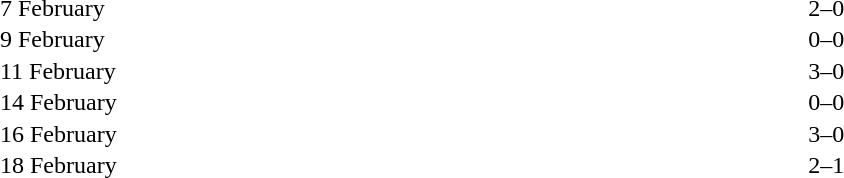<table cellspacing=1 width=70%>
<tr>
<th width=25%></th>
<th width=30%></th>
<th width=15%></th>
<th width=30%></th>
</tr>
<tr>
<td>7 February</td>
<td align=right></td>
<td align=center>2–0</td>
<td></td>
</tr>
<tr>
<td>9 February</td>
<td align=right></td>
<td align=center>0–0</td>
<td></td>
</tr>
<tr>
<td>11 February</td>
<td align=right></td>
<td align=center>3–0</td>
<td></td>
</tr>
<tr>
<td>14 February</td>
<td align=right></td>
<td align=center>0–0</td>
<td></td>
</tr>
<tr>
<td>16 February</td>
<td align=right></td>
<td align=center>3–0</td>
<td></td>
</tr>
<tr>
<td>18 February</td>
<td align=right></td>
<td align=center>2–1</td>
<td></td>
</tr>
</table>
